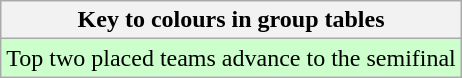<table class="wikitable">
<tr>
<th>Key to colours in group tables</th>
</tr>
<tr style="background:#cfc;">
<td>Top two placed teams advance to the semifinal</td>
</tr>
</table>
